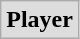<table class="wikitable">
<tr style="text-align:center; background:#ddd;">
<td><strong>Player</strong></td>
</tr>
</table>
